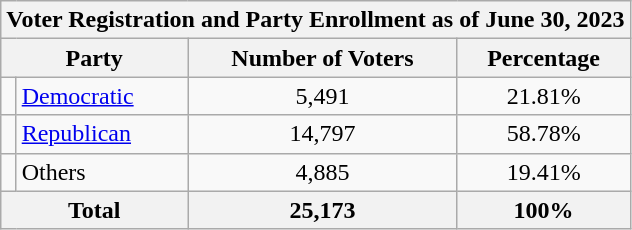<table class=wikitable>
<tr>
<th colspan = 6>Voter Registration and Party Enrollment as of June 30, 2023</th>
</tr>
<tr>
<th colspan = 2>Party</th>
<th>Number of Voters</th>
<th>Percentage</th>
</tr>
<tr>
<td></td>
<td><a href='#'>Democratic</a></td>
<td align = center>5,491</td>
<td align = center>21.81%</td>
</tr>
<tr>
<td></td>
<td><a href='#'>Republican</a></td>
<td align = center>14,797</td>
<td align = center>58.78%</td>
</tr>
<tr>
<td></td>
<td>Others</td>
<td align = center>4,885</td>
<td align = center>19.41%</td>
</tr>
<tr>
<th colspan = 2>Total</th>
<th align = center>25,173</th>
<th align = center>100%</th>
</tr>
</table>
